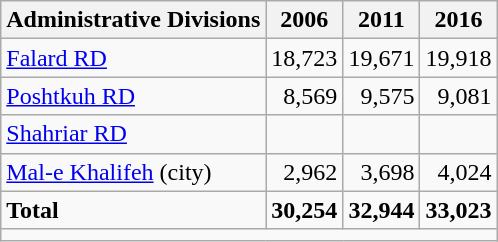<table class="wikitable">
<tr>
<th>Administrative Divisions</th>
<th>2006</th>
<th>2011</th>
<th>2016</th>
</tr>
<tr>
<td><a href='#'>Falard RD</a></td>
<td style="text-align: right;">18,723</td>
<td style="text-align: right;">19,671</td>
<td style="text-align: right;">19,918</td>
</tr>
<tr>
<td><a href='#'>Poshtkuh RD</a></td>
<td style="text-align: right;">8,569</td>
<td style="text-align: right;">9,575</td>
<td style="text-align: right;">9,081</td>
</tr>
<tr>
<td><a href='#'>Shahriar RD</a></td>
<td style="text-align: right;"></td>
<td style="text-align: right;"></td>
<td style="text-align: right;"></td>
</tr>
<tr>
<td><a href='#'>Mal-e Khalifeh</a> (city)</td>
<td style="text-align: right;">2,962</td>
<td style="text-align: right;">3,698</td>
<td style="text-align: right;">4,024</td>
</tr>
<tr>
<td><strong>Total</strong></td>
<td style="text-align: right;"><strong>30,254</strong></td>
<td style="text-align: right;"><strong>32,944</strong></td>
<td style="text-align: right;"><strong>33,023</strong></td>
</tr>
<tr>
<td colspan=4></td>
</tr>
</table>
